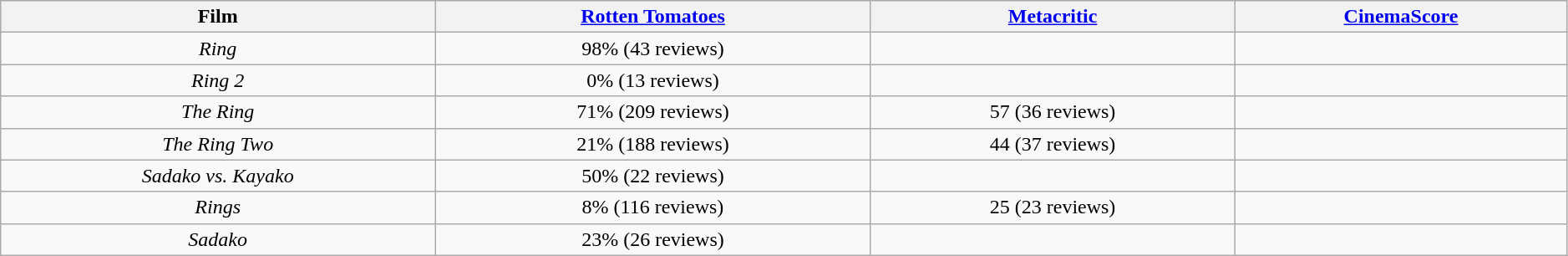<table class="wikitable sortable" width=99% border="1" style="text-align: center;">
<tr>
<th>Film</th>
<th><a href='#'>Rotten Tomatoes</a></th>
<th><a href='#'>Metacritic</a></th>
<th><a href='#'>CinemaScore</a></th>
</tr>
<tr>
<td><em>Ring</em></td>
<td>98% (43 reviews)</td>
<td></td>
<td></td>
</tr>
<tr>
<td><em>Ring 2</em></td>
<td>0% (13 reviews)</td>
<td></td>
<td></td>
</tr>
<tr>
<td><em>The Ring</em></td>
<td>71% (209 reviews)</td>
<td>57 (36 reviews)</td>
<td></td>
</tr>
<tr>
<td><em>The Ring Two</em></td>
<td>21% (188 reviews)</td>
<td>44 (37 reviews)</td>
<td></td>
</tr>
<tr>
<td><em>Sadako vs. Kayako</em></td>
<td>50% (22 reviews)</td>
<td></td>
<td></td>
</tr>
<tr>
<td><em>Rings</em></td>
<td>8% (116 reviews)</td>
<td>25 (23 reviews)</td>
<td></td>
</tr>
<tr>
<td><em>Sadako</em></td>
<td>23% (26 reviews)</td>
<td></td>
<td></td>
</tr>
</table>
